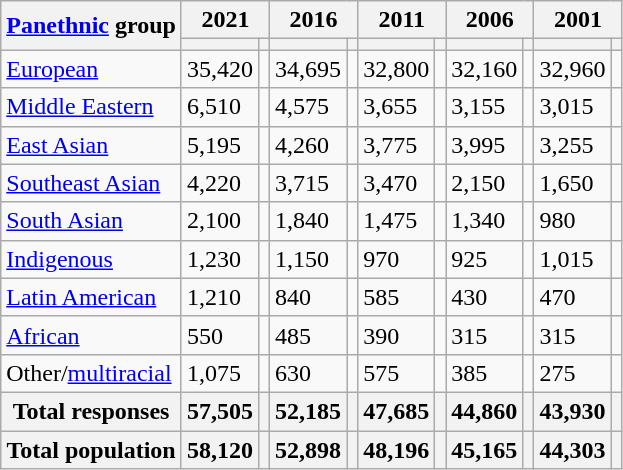<table class="wikitable mw-datatable">
<tr>
<th rowspan="2"><a href='#'>Panethnic</a> group</th>
<th colspan="2">2021</th>
<th colspan="2">2016</th>
<th colspan="2">2011</th>
<th colspan="2">2006</th>
<th colspan="2">2001</th>
</tr>
<tr>
<th><a href='#'></a></th>
<th></th>
<th></th>
<th></th>
<th></th>
<th></th>
<th></th>
<th></th>
<th></th>
<th></th>
</tr>
<tr>
<td><a href='#'>European</a></td>
<td>35,420</td>
<td></td>
<td>34,695</td>
<td></td>
<td>32,800</td>
<td></td>
<td>32,160</td>
<td></td>
<td>32,960</td>
<td></td>
</tr>
<tr>
<td><a href='#'>Middle Eastern</a></td>
<td>6,510</td>
<td></td>
<td>4,575</td>
<td></td>
<td>3,655</td>
<td></td>
<td>3,155</td>
<td></td>
<td>3,015</td>
<td></td>
</tr>
<tr>
<td><a href='#'>East Asian</a></td>
<td>5,195</td>
<td></td>
<td>4,260</td>
<td></td>
<td>3,775</td>
<td></td>
<td>3,995</td>
<td></td>
<td>3,255</td>
<td></td>
</tr>
<tr>
<td><a href='#'>Southeast Asian</a></td>
<td>4,220</td>
<td></td>
<td>3,715</td>
<td></td>
<td>3,470</td>
<td></td>
<td>2,150</td>
<td></td>
<td>1,650</td>
<td></td>
</tr>
<tr>
<td><a href='#'>South Asian</a></td>
<td>2,100</td>
<td></td>
<td>1,840</td>
<td></td>
<td>1,475</td>
<td></td>
<td>1,340</td>
<td></td>
<td>980</td>
<td></td>
</tr>
<tr>
<td><a href='#'>Indigenous</a></td>
<td>1,230</td>
<td></td>
<td>1,150</td>
<td></td>
<td>970</td>
<td></td>
<td>925</td>
<td></td>
<td>1,015</td>
<td></td>
</tr>
<tr>
<td><a href='#'>Latin American</a></td>
<td>1,210</td>
<td></td>
<td>840</td>
<td></td>
<td>585</td>
<td></td>
<td>430</td>
<td></td>
<td>470</td>
<td></td>
</tr>
<tr>
<td><a href='#'>African</a></td>
<td>550</td>
<td></td>
<td>485</td>
<td></td>
<td>390</td>
<td></td>
<td>315</td>
<td></td>
<td>315</td>
<td></td>
</tr>
<tr>
<td>Other/<a href='#'>multiracial</a></td>
<td>1,075</td>
<td></td>
<td>630</td>
<td></td>
<td>575</td>
<td></td>
<td>385</td>
<td></td>
<td>275</td>
<td></td>
</tr>
<tr>
<th>Total responses</th>
<th>57,505</th>
<th></th>
<th>52,185</th>
<th></th>
<th>47,685</th>
<th></th>
<th>44,860</th>
<th></th>
<th>43,930</th>
<th></th>
</tr>
<tr>
<th>Total population</th>
<th>58,120</th>
<th></th>
<th>52,898</th>
<th></th>
<th>48,196</th>
<th></th>
<th>45,165</th>
<th></th>
<th>44,303</th>
<th></th>
</tr>
</table>
